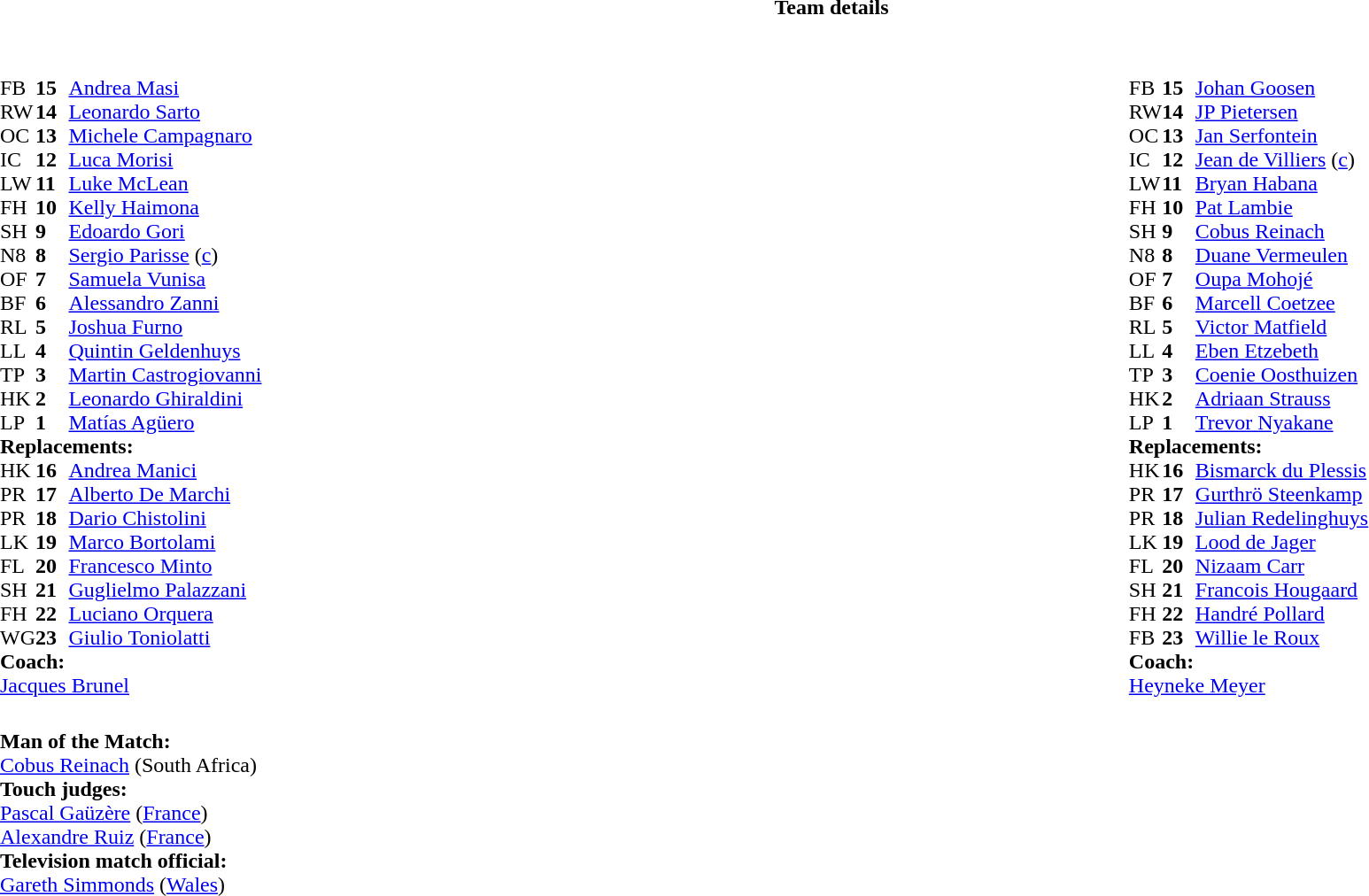<table border="0" width="100%" class="collapsible collapsed">
<tr>
<th>Team details</th>
</tr>
<tr>
<td><br><table width="100%">
<tr>
<td valign="top" width="50%"><br><table style="font-size: 100%" cellspacing="0" cellpadding="0">
<tr>
<th width="25"></th>
<th width="25"></th>
</tr>
<tr>
<td>FB</td>
<td><strong>15</strong></td>
<td><a href='#'>Andrea Masi</a></td>
</tr>
<tr>
<td>RW</td>
<td><strong>14</strong></td>
<td><a href='#'>Leonardo Sarto</a></td>
<td></td>
<td></td>
</tr>
<tr>
<td>OC</td>
<td><strong>13</strong></td>
<td><a href='#'>Michele Campagnaro</a></td>
</tr>
<tr>
<td>IC</td>
<td><strong>12</strong></td>
<td><a href='#'>Luca Morisi</a></td>
</tr>
<tr>
<td>LW</td>
<td><strong>11</strong></td>
<td><a href='#'>Luke McLean</a></td>
</tr>
<tr>
<td>FH</td>
<td><strong>10</strong></td>
<td><a href='#'>Kelly Haimona</a></td>
<td></td>
<td></td>
</tr>
<tr>
<td>SH</td>
<td><strong>9</strong></td>
<td><a href='#'>Edoardo Gori</a></td>
<td></td>
<td></td>
</tr>
<tr>
<td>N8</td>
<td><strong>8</strong></td>
<td><a href='#'>Sergio Parisse</a> (<a href='#'>c</a>)</td>
</tr>
<tr>
<td>OF</td>
<td><strong>7</strong></td>
<td><a href='#'>Samuela Vunisa</a></td>
</tr>
<tr>
<td>BF</td>
<td><strong>6</strong></td>
<td><a href='#'>Alessandro Zanni</a></td>
<td></td>
<td></td>
</tr>
<tr>
<td>RL</td>
<td><strong>5</strong></td>
<td><a href='#'>Joshua Furno</a></td>
<td></td>
<td></td>
</tr>
<tr>
<td>LL</td>
<td><strong>4</strong></td>
<td><a href='#'>Quintin Geldenhuys</a></td>
</tr>
<tr>
<td>TP</td>
<td><strong>3</strong></td>
<td><a href='#'>Martin Castrogiovanni</a></td>
<td></td>
<td></td>
</tr>
<tr>
<td>HK</td>
<td><strong>2</strong></td>
<td><a href='#'>Leonardo Ghiraldini</a></td>
<td></td>
<td></td>
</tr>
<tr>
<td>LP</td>
<td><strong>1</strong></td>
<td><a href='#'>Matías Agüero</a></td>
<td></td>
<td></td>
</tr>
<tr>
<td colspan=3><strong>Replacements:</strong></td>
</tr>
<tr>
<td>HK</td>
<td><strong>16</strong></td>
<td><a href='#'>Andrea Manici</a></td>
<td></td>
<td></td>
</tr>
<tr>
<td>PR</td>
<td><strong>17</strong></td>
<td><a href='#'>Alberto De Marchi</a></td>
<td></td>
<td></td>
</tr>
<tr>
<td>PR</td>
<td><strong>18</strong></td>
<td><a href='#'>Dario Chistolini</a></td>
<td></td>
<td></td>
</tr>
<tr>
<td>LK</td>
<td><strong>19</strong></td>
<td><a href='#'>Marco Bortolami</a></td>
<td></td>
<td></td>
</tr>
<tr>
<td>FL</td>
<td><strong>20</strong></td>
<td><a href='#'>Francesco Minto</a></td>
<td></td>
<td></td>
</tr>
<tr>
<td>SH</td>
<td><strong>21</strong></td>
<td><a href='#'>Guglielmo Palazzani</a></td>
<td></td>
<td></td>
</tr>
<tr>
<td>FH</td>
<td><strong>22</strong></td>
<td><a href='#'>Luciano Orquera</a></td>
<td></td>
<td></td>
</tr>
<tr>
<td>WG</td>
<td><strong>23</strong></td>
<td><a href='#'>Giulio Toniolatti</a></td>
<td></td>
<td></td>
</tr>
<tr>
<td colspan=3><strong>Coach:</strong></td>
</tr>
<tr>
<td colspan="4"> <a href='#'>Jacques Brunel</a></td>
</tr>
</table>
</td>
<td valign="top" width="50%"><br><table style="font-size: 100%" cellspacing="0" cellpadding="0" align="center">
<tr>
<th width="25"></th>
<th width="25"></th>
</tr>
<tr>
<td>FB</td>
<td><strong>15</strong></td>
<td><a href='#'>Johan Goosen</a></td>
<td></td>
<td></td>
</tr>
<tr>
<td>RW</td>
<td><strong>14</strong></td>
<td><a href='#'>JP Pietersen</a></td>
</tr>
<tr>
<td>OC</td>
<td><strong>13</strong></td>
<td><a href='#'>Jan Serfontein</a></td>
</tr>
<tr>
<td>IC</td>
<td><strong>12</strong></td>
<td><a href='#'>Jean de Villiers</a> (<a href='#'>c</a>)</td>
</tr>
<tr>
<td>LW</td>
<td><strong>11</strong></td>
<td><a href='#'>Bryan Habana</a></td>
</tr>
<tr>
<td>FH</td>
<td><strong>10</strong></td>
<td><a href='#'>Pat Lambie</a></td>
<td></td>
<td></td>
</tr>
<tr>
<td>SH</td>
<td><strong>9</strong></td>
<td><a href='#'>Cobus Reinach</a></td>
<td></td>
<td></td>
</tr>
<tr>
<td>N8</td>
<td><strong>8</strong></td>
<td><a href='#'>Duane Vermeulen</a></td>
</tr>
<tr>
<td>OF</td>
<td><strong>7</strong></td>
<td><a href='#'>Oupa Mohojé</a></td>
<td></td>
<td></td>
<td></td>
</tr>
<tr>
<td>BF</td>
<td><strong>6</strong></td>
<td><a href='#'>Marcell Coetzee</a></td>
<td></td>
<td></td>
<td></td>
</tr>
<tr>
<td>RL</td>
<td><strong>5</strong></td>
<td><a href='#'>Victor Matfield</a></td>
</tr>
<tr>
<td>LL</td>
<td><strong>4</strong></td>
<td><a href='#'>Eben Etzebeth</a></td>
<td></td>
<td></td>
</tr>
<tr>
<td>TP</td>
<td><strong>3</strong></td>
<td><a href='#'>Coenie Oosthuizen</a></td>
<td></td>
<td></td>
</tr>
<tr>
<td>HK</td>
<td><strong>2</strong></td>
<td><a href='#'>Adriaan Strauss</a></td>
<td></td>
<td></td>
</tr>
<tr>
<td>LP</td>
<td><strong>1</strong></td>
<td><a href='#'>Trevor Nyakane</a></td>
<td></td>
<td></td>
</tr>
<tr>
<td colspan=3><strong>Replacements:</strong></td>
</tr>
<tr>
<td>HK</td>
<td><strong>16</strong></td>
<td><a href='#'>Bismarck du Plessis</a></td>
<td></td>
<td></td>
</tr>
<tr>
<td>PR</td>
<td><strong>17</strong></td>
<td><a href='#'>Gurthrö Steenkamp</a></td>
<td></td>
<td></td>
</tr>
<tr>
<td>PR</td>
<td><strong>18</strong></td>
<td><a href='#'>Julian Redelinghuys</a></td>
<td></td>
<td></td>
</tr>
<tr>
<td>LK</td>
<td><strong>19</strong></td>
<td><a href='#'>Lood de Jager</a></td>
<td></td>
<td></td>
</tr>
<tr>
<td>FL</td>
<td><strong>20</strong></td>
<td><a href='#'>Nizaam Carr</a></td>
<td></td>
<td></td>
</tr>
<tr>
<td>SH</td>
<td><strong>21</strong></td>
<td><a href='#'>Francois Hougaard</a></td>
<td></td>
<td></td>
</tr>
<tr>
<td>FH</td>
<td><strong>22</strong></td>
<td><a href='#'>Handré Pollard</a></td>
<td></td>
<td></td>
</tr>
<tr>
<td>FB</td>
<td><strong>23</strong></td>
<td><a href='#'>Willie le Roux</a></td>
<td></td>
<td></td>
</tr>
<tr>
<td colspan=3><strong>Coach:</strong></td>
</tr>
<tr>
<td colspan="4"> <a href='#'>Heyneke Meyer</a></td>
</tr>
</table>
</td>
</tr>
</table>
<table width=100% style="font-size: 100%">
<tr>
<td><br><strong>Man of the Match:</strong>
<br><a href='#'>Cobus Reinach</a> (South Africa)<br><strong>Touch judges:</strong>
<br><a href='#'>Pascal Gaüzère</a> (<a href='#'>France</a>)
<br><a href='#'>Alexandre Ruiz</a> (<a href='#'>France</a>)
<br><strong>Television match official:</strong>
<br><a href='#'>Gareth Simmonds</a> (<a href='#'>Wales</a>)</td>
</tr>
</table>
</td>
</tr>
</table>
